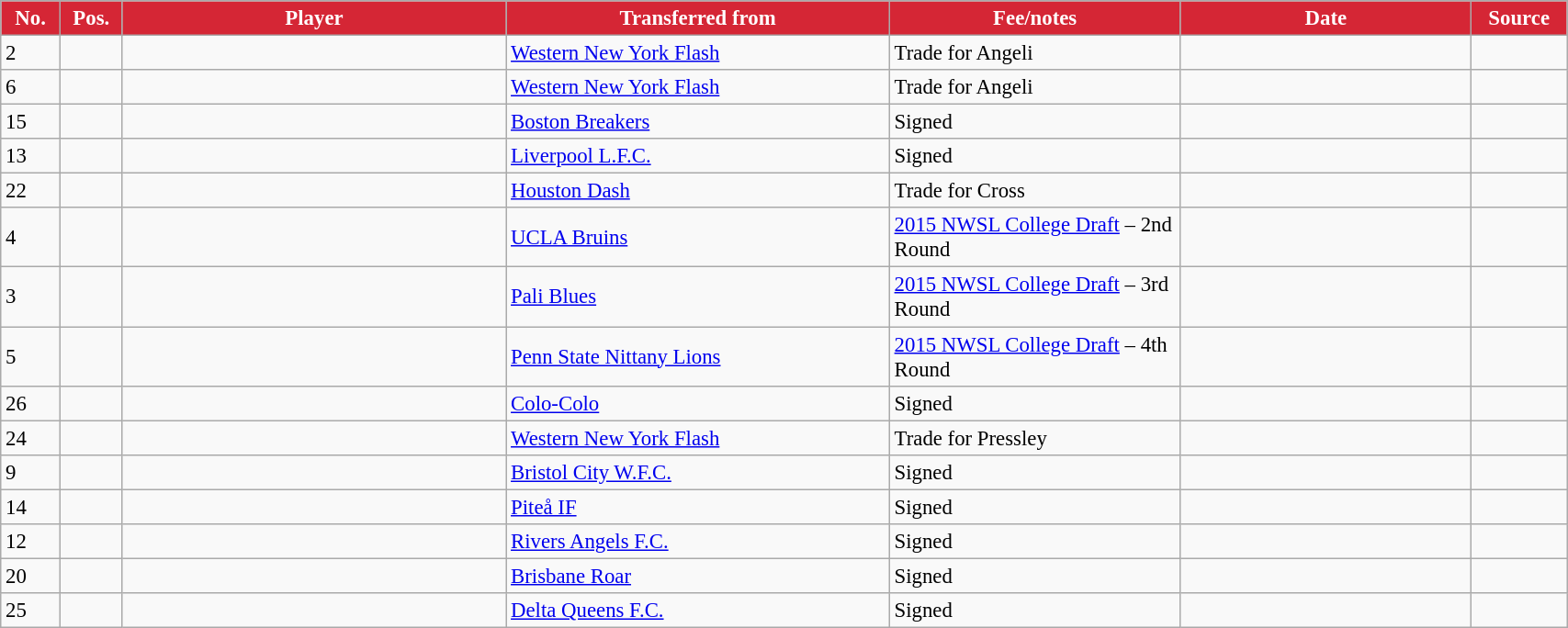<table class="wikitable sortable" style="width:90%; text-align:center; font-size:95%; text-align:left;">
<tr>
<th style="color:white; background:#D52635; width:25px;"><strong>No.</strong></th>
<th style="color:white; background:#D52635; width:25px;"><strong>Pos.</strong></th>
<th style="color:white; background:#D52635; width:200px;"><strong>Player</strong></th>
<th style="color:white; background:#D52635; width:200px;"><strong>Transferred from</strong></th>
<th style="color:white; background:#D52635; width:150px;"><strong>Fee/notes</strong></th>
<th style="color:white; background:#D52635; width:150px;"><strong>Date</strong></th>
<th style="color:white; background:#D52635; width:25px;"><strong>Source</strong></th>
</tr>
<tr>
<td>2</td>
<td align=center></td>
<td></td>
<td> <a href='#'>Western New York Flash</a></td>
<td>Trade for Angeli</td>
<td></td>
<td></td>
</tr>
<tr>
<td>6</td>
<td align=center></td>
<td></td>
<td> <a href='#'>Western New York Flash</a></td>
<td>Trade for Angeli</td>
<td></td>
<td></td>
</tr>
<tr>
<td>15</td>
<td align=center></td>
<td></td>
<td> <a href='#'>Boston Breakers</a></td>
<td>Signed</td>
<td></td>
<td></td>
</tr>
<tr>
<td>13</td>
<td align=center></td>
<td></td>
<td> <a href='#'>Liverpool L.F.C.</a></td>
<td>Signed</td>
<td></td>
<td></td>
</tr>
<tr>
<td>22</td>
<td align=center></td>
<td></td>
<td> <a href='#'>Houston Dash</a></td>
<td>Trade for Cross</td>
<td></td>
<td></td>
</tr>
<tr>
<td>4</td>
<td align=center></td>
<td></td>
<td> <a href='#'>UCLA Bruins</a></td>
<td><a href='#'>2015 NWSL College Draft</a> – 2nd Round</td>
<td></td>
<td></td>
</tr>
<tr>
<td>3</td>
<td align=center></td>
<td></td>
<td> <a href='#'>Pali Blues</a></td>
<td><a href='#'>2015 NWSL College Draft</a> – 3rd Round</td>
<td></td>
<td></td>
</tr>
<tr>
<td>5</td>
<td align=center></td>
<td></td>
<td> <a href='#'>Penn State Nittany Lions</a></td>
<td><a href='#'>2015 NWSL College Draft</a> – 4th Round</td>
<td></td>
<td></td>
</tr>
<tr>
<td>26</td>
<td align=center></td>
<td></td>
<td> <a href='#'>Colo-Colo</a></td>
<td>Signed</td>
<td></td>
<td></td>
</tr>
<tr>
<td>24</td>
<td align=center></td>
<td></td>
<td> <a href='#'>Western New York Flash</a></td>
<td>Trade for Pressley</td>
<td></td>
<td></td>
</tr>
<tr>
<td>9</td>
<td align=center></td>
<td></td>
<td> <a href='#'>Bristol City W.F.C.</a></td>
<td>Signed</td>
<td></td>
<td></td>
</tr>
<tr>
<td>14</td>
<td align=center></td>
<td></td>
<td> <a href='#'>Piteå IF</a></td>
<td>Signed</td>
<td></td>
<td></td>
</tr>
<tr>
<td>12</td>
<td align=center></td>
<td></td>
<td> <a href='#'>Rivers Angels F.C.</a></td>
<td>Signed</td>
<td></td>
<td></td>
</tr>
<tr>
<td>20</td>
<td align=center></td>
<td></td>
<td> <a href='#'>Brisbane Roar</a></td>
<td>Signed</td>
<td></td>
<td></td>
</tr>
<tr>
<td>25</td>
<td align=center></td>
<td></td>
<td> <a href='#'>Delta Queens F.C.</a></td>
<td>Signed</td>
<td></td>
<td></td>
</tr>
</table>
